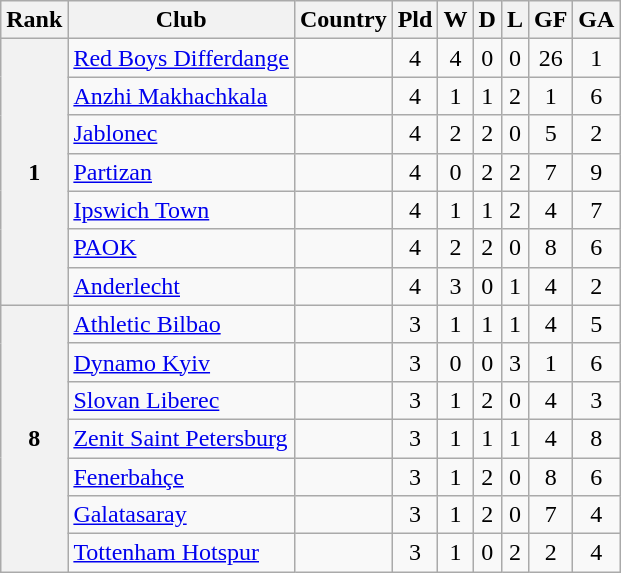<table class="wikitable sortable" style="text-align: center">
<tr>
<th>Rank</th>
<th>Club</th>
<th>Country</th>
<th>Pld</th>
<th>W</th>
<th>D</th>
<th>L</th>
<th>GF</th>
<th>GA</th>
</tr>
<tr>
<th rowspan=7>1</th>
<td align=left><a href='#'>Red Boys Differdange</a></td>
<td align=left></td>
<td>4</td>
<td>4</td>
<td>0</td>
<td>0</td>
<td>26</td>
<td>1</td>
</tr>
<tr>
<td align=left><a href='#'>Anzhi Makhachkala</a></td>
<td align=left></td>
<td>4</td>
<td>1</td>
<td>1</td>
<td>2</td>
<td>1</td>
<td>6</td>
</tr>
<tr>
<td align=left><a href='#'>Jablonec</a></td>
<td align=left></td>
<td>4</td>
<td>2</td>
<td>2</td>
<td>0</td>
<td>5</td>
<td>2</td>
</tr>
<tr>
<td align=left><a href='#'>Partizan</a></td>
<td align=left></td>
<td>4</td>
<td>0</td>
<td>2</td>
<td>2</td>
<td>7</td>
<td>9</td>
</tr>
<tr>
<td align=left><a href='#'>Ipswich Town</a></td>
<td align=left></td>
<td>4</td>
<td>1</td>
<td>1</td>
<td>2</td>
<td>4</td>
<td>7</td>
</tr>
<tr>
<td align=left><a href='#'>PAOK</a></td>
<td align=left></td>
<td>4</td>
<td>2</td>
<td>2</td>
<td>0</td>
<td>8</td>
<td>6</td>
</tr>
<tr>
<td align=left><a href='#'>Anderlecht</a></td>
<td align=left></td>
<td>4</td>
<td>3</td>
<td>0</td>
<td>1</td>
<td>4</td>
<td>2</td>
</tr>
<tr>
<th rowspan=7>8</th>
<td align=left><a href='#'>Athletic Bilbao</a></td>
<td align=left></td>
<td>3</td>
<td>1</td>
<td>1</td>
<td>1</td>
<td>4</td>
<td>5</td>
</tr>
<tr>
<td align=left><a href='#'>Dynamo Kyiv</a></td>
<td align=left></td>
<td>3</td>
<td>0</td>
<td>0</td>
<td>3</td>
<td>1</td>
<td>6</td>
</tr>
<tr>
<td align=left><a href='#'>Slovan Liberec</a></td>
<td align=left></td>
<td>3</td>
<td>1</td>
<td>2</td>
<td>0</td>
<td>4</td>
<td>3</td>
</tr>
<tr>
<td align=left><a href='#'>Zenit Saint Petersburg</a></td>
<td align=left></td>
<td>3</td>
<td>1</td>
<td>1</td>
<td>1</td>
<td>4</td>
<td>8</td>
</tr>
<tr>
<td align=left><a href='#'>Fenerbahçe</a></td>
<td align=left></td>
<td>3</td>
<td>1</td>
<td>2</td>
<td>0</td>
<td>8</td>
<td>6</td>
</tr>
<tr>
<td align=left><a href='#'>Galatasaray</a></td>
<td align=left></td>
<td>3</td>
<td>1</td>
<td>2</td>
<td>0</td>
<td>7</td>
<td>4</td>
</tr>
<tr>
<td align=left><a href='#'>Tottenham Hotspur</a></td>
<td align=left></td>
<td>3</td>
<td>1</td>
<td>0</td>
<td>2</td>
<td>2</td>
<td>4</td>
</tr>
</table>
